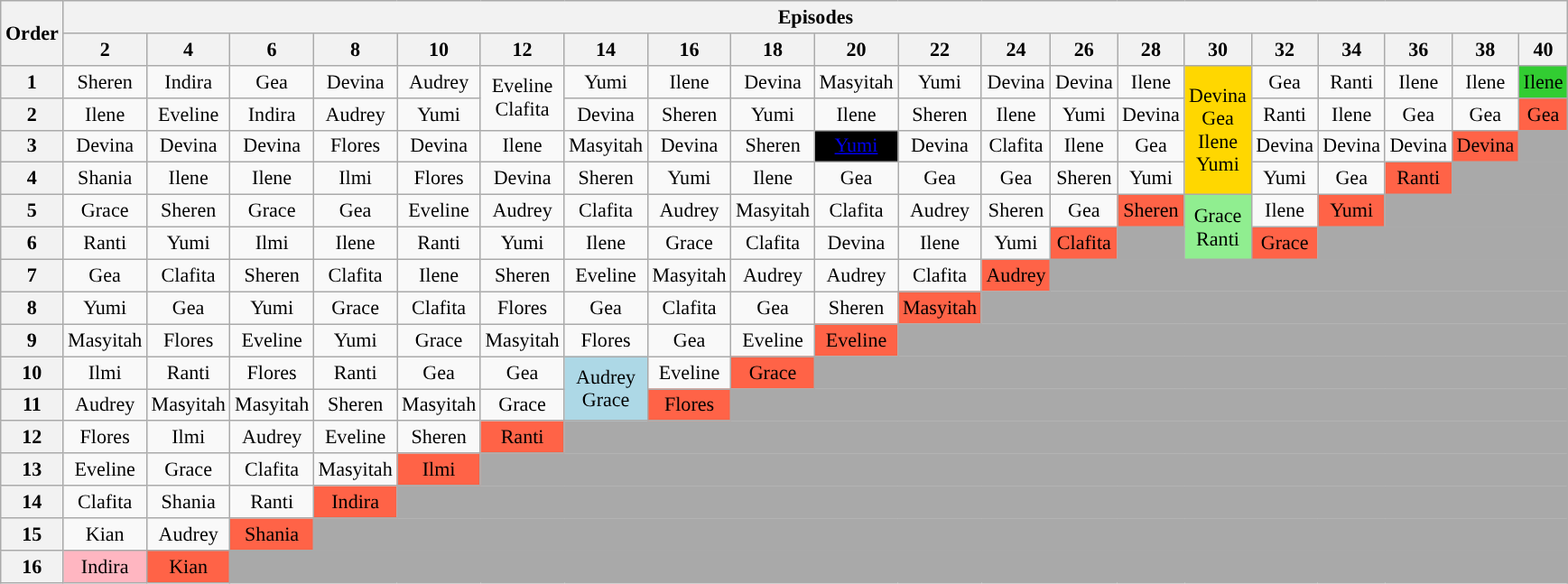<table class="wikitable" style="text-align:center; font-size:92%">
<tr>
<th rowspan=2>Order</th>
<th colspan="20">Episodes</th>
</tr>
<tr>
<th>2</th>
<th>4</th>
<th>6</th>
<th>8</th>
<th>10</th>
<th>12</th>
<th>14</th>
<th>16</th>
<th>18</th>
<th>20</th>
<th>22</th>
<th>24</th>
<th>26</th>
<th>28</th>
<th>30</th>
<th>32</th>
<th>34</th>
<th>36</th>
<th>38</th>
<th>40</th>
</tr>
<tr>
<th>1</th>
<td>Sheren</td>
<td>Indira</td>
<td>Gea</td>
<td>Devina</td>
<td>Audrey</td>
<td rowspan="2">Eveline<br>Clafita</td>
<td>Yumi</td>
<td>Ilene</td>
<td>Devina</td>
<td>Masyitah</td>
<td>Yumi</td>
<td>Devina</td>
<td>Devina</td>
<td>Ilene</td>
<td rowspan="4" bgcolor="gold">Devina<br>Gea<br>Ilene<br>Yumi</td>
<td>Gea</td>
<td>Ranti</td>
<td>Ilene</td>
<td>Ilene</td>
<td bgcolor="limegreen">Ilene</td>
</tr>
<tr>
<th>2</th>
<td>Ilene</td>
<td>Eveline</td>
<td>Indira</td>
<td>Audrey</td>
<td>Yumi</td>
<td>Devina</td>
<td>Sheren</td>
<td>Yumi</td>
<td>Ilene</td>
<td>Sheren</td>
<td>Ilene</td>
<td>Yumi</td>
<td>Devina</td>
<td>Ranti</td>
<td>Ilene</td>
<td>Gea</td>
<td>Gea</td>
<td bgcolor="tomato">Gea</td>
</tr>
<tr>
<th>3</th>
<td>Devina</td>
<td>Devina</td>
<td>Devina</td>
<td>Flores</td>
<td>Devina</td>
<td>Ilene</td>
<td>Masyitah</td>
<td>Devina</td>
<td>Sheren</td>
<td bgcolor="black"><a href='#'>Yumi</a></td>
<td>Devina</td>
<td>Clafita</td>
<td>Ilene</td>
<td>Gea</td>
<td>Devina</td>
<td>Devina</td>
<td>Devina</td>
<td bgcolor="tomato">Devina</td>
<td bgcolor="darkgrey"></td>
</tr>
<tr>
<th>4</th>
<td>Shania</td>
<td>Ilene</td>
<td>Ilene</td>
<td>Ilmi</td>
<td>Flores</td>
<td>Devina</td>
<td>Sheren</td>
<td>Yumi</td>
<td>Ilene</td>
<td>Gea</td>
<td>Gea</td>
<td>Gea</td>
<td>Sheren</td>
<td>Yumi</td>
<td>Yumi</td>
<td>Gea</td>
<td bgcolor="tomato">Ranti</td>
<td colspan="2" bgcolor="darkgrey"></td>
</tr>
<tr>
<th>5</th>
<td>Grace</td>
<td>Sheren</td>
<td>Grace</td>
<td>Gea</td>
<td>Eveline</td>
<td>Audrey</td>
<td>Clafita</td>
<td>Audrey</td>
<td>Masyitah</td>
<td>Clafita</td>
<td>Audrey</td>
<td>Sheren</td>
<td>Gea</td>
<td bgcolor="tomato">Sheren</td>
<td rowspan="2" bgcolor="lightgreen">Grace<br>Ranti</td>
<td>Ilene</td>
<td bgcolor="tomato">Yumi</td>
<td colspan="3" bgcolor="darkgrey"></td>
</tr>
<tr>
<th>6</th>
<td>Ranti</td>
<td>Yumi</td>
<td>Ilmi</td>
<td>Ilene</td>
<td>Ranti</td>
<td>Yumi</td>
<td>Ilene</td>
<td>Grace</td>
<td>Clafita</td>
<td>Devina</td>
<td>Ilene</td>
<td>Yumi</td>
<td bgcolor="tomato">Clafita</td>
<td style="background:darkgrey"></td>
<td bgcolor="tomato">Grace</td>
<td colspan="4" bgcolor="darkgrey"></td>
</tr>
<tr>
<th>7</th>
<td>Gea</td>
<td>Clafita</td>
<td>Sheren</td>
<td>Clafita</td>
<td>Ilene</td>
<td>Sheren</td>
<td>Eveline</td>
<td>Masyitah</td>
<td>Audrey</td>
<td>Audrey</td>
<td>Clafita</td>
<td bgcolor="tomato">Audrey</td>
<td colspan="8" bgcolor="darkgrey"></td>
</tr>
<tr>
<th>8</th>
<td>Yumi</td>
<td>Gea</td>
<td>Yumi</td>
<td>Grace</td>
<td>Clafita</td>
<td>Flores</td>
<td>Gea</td>
<td>Clafita</td>
<td>Gea</td>
<td>Sheren</td>
<td bgcolor="tomato">Masyitah</td>
<td colspan="9" bgcolor="darkgrey"></td>
</tr>
<tr>
<th>9</th>
<td>Masyitah</td>
<td>Flores</td>
<td>Eveline</td>
<td>Yumi</td>
<td>Grace</td>
<td>Masyitah</td>
<td>Flores</td>
<td>Gea</td>
<td>Eveline</td>
<td bgcolor="tomato">Eveline</td>
<td colspan="10" bgcolor="darkgrey"></td>
</tr>
<tr>
<th>10</th>
<td>Ilmi</td>
<td>Ranti</td>
<td>Flores</td>
<td>Ranti</td>
<td>Gea</td>
<td>Gea</td>
<td rowspan=2 bgcolor="lightblue">Audrey<br>Grace</td>
<td>Eveline</td>
<td bgcolor="tomato">Grace</td>
<td colspan="11" bgcolor="darkgrey"></td>
</tr>
<tr>
<th>11</th>
<td>Audrey</td>
<td>Masyitah</td>
<td>Masyitah</td>
<td>Sheren</td>
<td>Masyitah</td>
<td>Grace</td>
<td bgcolor="tomato">Flores</td>
<td colspan="12" bgcolor="darkgrey"></td>
</tr>
<tr>
<th>12</th>
<td>Flores</td>
<td>Ilmi</td>
<td>Audrey</td>
<td>Eveline</td>
<td>Sheren</td>
<td bgcolor="tomato">Ranti</td>
<td colspan="14" bgcolor="darkgrey"></td>
</tr>
<tr>
<th>13</th>
<td>Eveline</td>
<td>Grace</td>
<td>Clafita</td>
<td>Masyitah</td>
<td bgcolor="tomato">Ilmi</td>
<td colspan="15" bgcolor="darkgrey"></td>
</tr>
<tr>
<th>14</th>
<td>Clafita</td>
<td>Shania</td>
<td>Ranti</td>
<td bgcolor="tomato">Indira</td>
<td colspan="16" bgcolor="darkgrey"></td>
</tr>
<tr>
<th>15</th>
<td>Kian</td>
<td>Audrey</td>
<td bgcolor="tomato">Shania</td>
<td colspan="17" bgcolor="darkgrey"></td>
</tr>
<tr>
<th>16</th>
<td bgcolor="lightpink">Indira</td>
<td bgcolor="tomato">Kian</td>
<td colspan="18" bgcolor="darkgrey"></td>
</tr>
</table>
